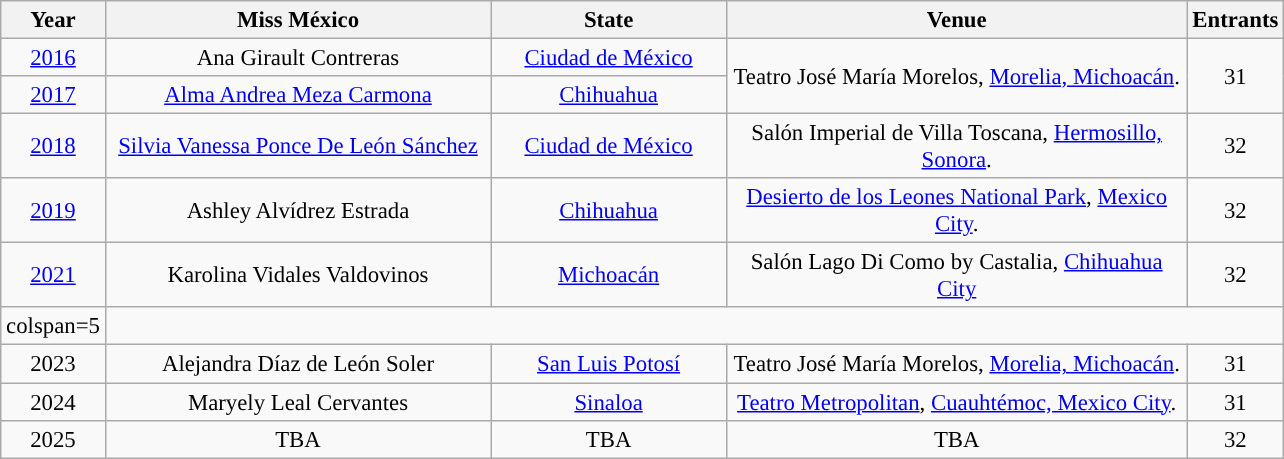<table class="wikitable" style="text-align:center;font-size:95%">
<tr>
<th width="50">Year</th>
<th width="250">Miss México</th>
<th width="150">State</th>
<th width="300">Venue</th>
<th width="50">Entrants</th>
</tr>
<tr>
<td align="center"><a href='#'>2016</a></td>
<td>Ana Girault Contreras</td>
<td><a href='#'>Ciudad de México</a></td>
<td rowspan="2">Teatro José María Morelos, <a href='#'>Morelia, Michoacán</a>.</td>
<td rowspan="2">31</td>
</tr>
<tr>
<td align="center"><a href='#'>2017</a></td>
<td><a href='#'>Alma Andrea Meza Carmona</a></td>
<td><a href='#'>Chihuahua</a></td>
</tr>
<tr>
<td align="center"><a href='#'>2018</a></td>
<td><a href='#'>Silvia Vanessa Ponce De León Sánchez</a></td>
<td><a href='#'>Ciudad de México</a></td>
<td>Salón Imperial de Villa Toscana, <a href='#'>Hermosillo, Sonora</a>.</td>
<td>32</td>
</tr>
<tr>
<td align="center"><a href='#'>2019</a></td>
<td>Ashley Alvídrez Estrada</td>
<td><a href='#'>Chihuahua</a></td>
<td><a href='#'>Desierto de los Leones National Park</a>, <a href='#'>Mexico City</a>.</td>
<td>32</td>
</tr>
<tr>
<td align="center"><a href='#'>2021</a></td>
<td>Karolina Vidales Valdovinos</td>
<td><a href='#'>Michoacán</a></td>
<td>Salón Lago Di Como by Castalia, <a href='#'>Chihuahua City</a></td>
<td>32</td>
</tr>
<tr>
<td>colspan=5 </td>
</tr>
<tr>
<td align="center">2023</td>
<td>Alejandra Díaz de León Soler</td>
<td><a href='#'>San Luis Potosí</a></td>
<td>Teatro José María Morelos, <a href='#'>Morelia, Michoacán</a>.</td>
<td>31</td>
</tr>
<tr>
<td align="center">2024</td>
<td>Maryely Leal Cervantes</td>
<td><a href='#'>Sinaloa</a></td>
<td><a href='#'>Teatro Metropolitan</a>, <a href='#'>Cuauhtémoc, Mexico City</a>.</td>
<td>31</td>
</tr>
<tr>
<td align="center">2025</td>
<td>TBA</td>
<td>TBA</td>
<td>TBA</td>
<td>32</td>
</tr>
</table>
